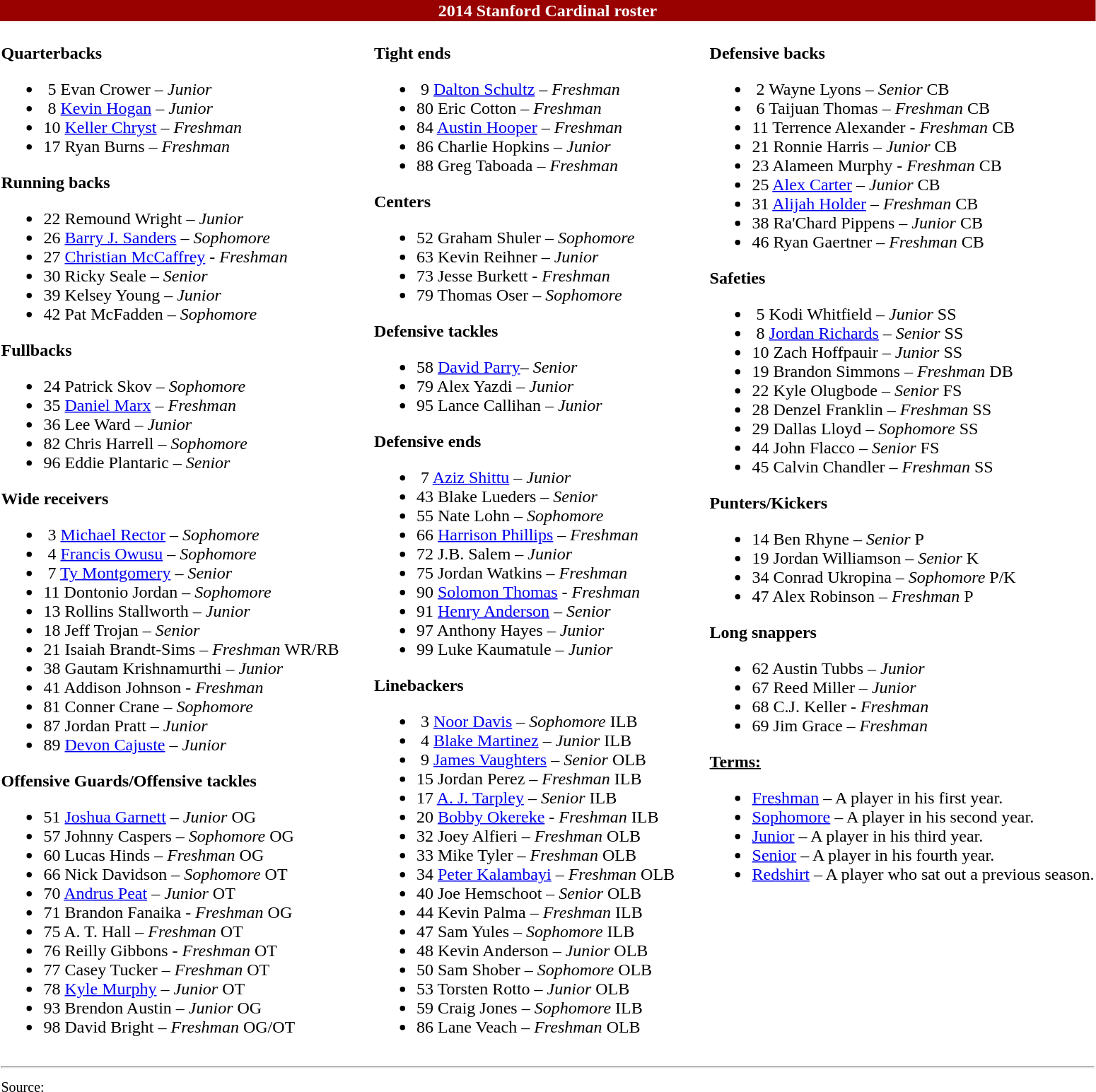<table class="toccolours" style="text-align: left;">
<tr>
<td colspan=11 style="color:#FFFFFF;background:#990000; text-align: center"><strong>2014 Stanford Cardinal roster</strong></td>
</tr>
<tr>
<td valign="top"><br><strong>Quarterbacks</strong><ul><li> 5 Evan Crower – <em> Junior</em></li><li> 8 <a href='#'>Kevin Hogan</a> – <em> Junior</em></li><li>10 <a href='#'>Keller Chryst</a> – <em>Freshman</em></li><li>17 Ryan Burns – <em> Freshman</em></li></ul><strong>Running backs</strong><ul><li>22 Remound Wright – <em> Junior</em></li><li>26 <a href='#'>Barry J. Sanders</a> – <em> Sophomore</em></li><li>27 <a href='#'>Christian McCaffrey</a> - <em>Freshman</em></li><li>30 Ricky Seale – <em> Senior</em></li><li>39 Kelsey Young – <em> Junior</em></li><li>42 Pat McFadden – <em>Sophomore</em></li></ul><strong>Fullbacks</strong><ul><li>24 Patrick Skov – <em> Sophomore</em></li><li>35 <a href='#'>Daniel Marx</a> – <em>Freshman</em></li><li>36 Lee Ward – <em> Junior</em></li><li>82 Chris Harrell – <em> Sophomore</em></li><li>96 Eddie Plantaric – <em> Senior</em></li></ul><strong>Wide receivers</strong><ul><li> 3 <a href='#'>Michael Rector</a> – <em> Sophomore</em></li><li> 4 <a href='#'>Francis Owusu</a> – <em>Sophomore</em></li><li> 7 <a href='#'>Ty Montgomery</a> – <em>Senior</em></li><li>11 Dontonio Jordan – <em> Sophomore</em></li><li>13 Rollins Stallworth – <em> Junior</em></li><li>18 Jeff Trojan – <em> Senior</em></li><li>21 Isaiah Brandt-Sims – <em>Freshman</em> WR/RB</li><li>38 Gautam Krishnamurthi – <em> Junior</em></li><li>41 Addison Johnson - <em>Freshman</em></li><li>81 Conner Crane – <em> Sophomore</em></li><li>87 Jordan Pratt – <em> Junior</em></li><li>89 <a href='#'>Devon Cajuste</a> – <em> Junior</em></li></ul><strong>Offensive Guards/Offensive tackles</strong><ul><li>51 <a href='#'>Joshua Garnett</a> – <em>Junior</em> OG</li><li>57 Johnny Caspers – <em> Sophomore</em> OG</li><li>60 Lucas Hinds – <em> Freshman</em> OG</li><li>66 Nick Davidson – <em> Sophomore</em> OT</li><li>70 <a href='#'>Andrus Peat</a> – <em>Junior</em> OT</li><li>71 Brandon Fanaika - <em>Freshman</em> OG</li><li>75 A. T. Hall – <em>Freshman</em> OT</li><li>76 Reilly Gibbons - <em>Freshman</em> OT</li><li>77 Casey Tucker – <em>Freshman</em> OT</li><li>78 <a href='#'>Kyle Murphy</a> – <em>Junior</em> OT</li><li>93 Brendon Austin – <em> Junior</em> OG</li><li>98 David Bright – <em>Freshman</em> OG/OT</li></ul></td>
<td width="25"> </td>
<td valign="top"><br><strong>Tight ends</strong><ul><li> 9 <a href='#'>Dalton Schultz</a> – <em>Freshman</em></li><li>80 Eric Cotton – <em> Freshman</em></li><li>84 <a href='#'>Austin Hooper</a> – <em> Freshman</em></li><li>86 Charlie Hopkins – <em> Junior</em></li><li>88 Greg Taboada – <em> Freshman</em></li></ul><strong>Centers</strong><ul><li>52 Graham Shuler – <em> Sophomore</em></li><li>63 Kevin Reihner – <em> Junior</em></li><li>73 Jesse Burkett - <em>Freshman</em></li><li>79 Thomas Oser – <em> Sophomore</em></li></ul><strong>Defensive tackles</strong><ul><li>58 <a href='#'>David Parry</a>– <em> Senior</em></li><li>79 Alex Yazdi – <em> Junior</em></li><li>95 Lance Callihan – <em> Junior</em></li></ul><strong>Defensive ends</strong><ul><li> 7 <a href='#'>Aziz Shittu</a> – <em>Junior</em></li><li>43 Blake Lueders – <em> Senior</em></li><li>55 Nate Lohn – <em> Sophomore</em></li><li>66 <a href='#'>Harrison Phillips</a> – <em>Freshman</em></li><li>72 J.B. Salem – <em> Junior</em></li><li>75 Jordan Watkins – <em> Freshman</em></li><li>90 <a href='#'>Solomon Thomas</a> - <em>Freshman</em></li><li>91 <a href='#'>Henry Anderson</a> – <em> Senior</em></li><li>97 Anthony Hayes – <em> Junior</em></li><li>99 Luke Kaumatule – <em>Junior</em></li></ul><strong>Linebackers</strong><ul><li> 3 <a href='#'>Noor Davis</a> – <em> Sophomore</em> ILB</li><li> 4 <a href='#'>Blake Martinez</a> – <em>Junior</em> ILB</li><li> 9 <a href='#'>James Vaughters</a> – <em>Senior</em> OLB</li><li>15 Jordan Perez – <em>Freshman</em> ILB</li><li>17 <a href='#'>A. J. Tarpley</a> – <em> Senior</em> ILB</li><li>20 <a href='#'>Bobby Okereke</a> - <em>Freshman</em> ILB</li><li>32 Joey Alfieri – <em>Freshman</em> OLB</li><li>33 Mike Tyler – <em> Freshman</em> OLB</li><li>34 <a href='#'>Peter Kalambayi</a> – <em> Freshman</em> OLB</li><li>40 Joe Hemschoot – <em> Senior</em> OLB</li><li>44 Kevin Palma – <em> Freshman</em> ILB</li><li>47 Sam Yules – <em> Sophomore</em> ILB</li><li>48 Kevin Anderson – <em> Junior</em> OLB</li><li>50 Sam Shober – <em> Sophomore</em> OLB</li><li>53 Torsten Rotto – <em> Junior</em> OLB</li><li>59 Craig Jones – <em> Sophomore</em> ILB</li><li>86 Lane Veach – <em>Freshman</em> OLB</li></ul></td>
<td width="25"> </td>
<td valign="top"><br><strong>Defensive backs</strong><ul><li> 2 Wayne Lyons – <em>Senior</em> CB</li><li> 6 Taijuan Thomas – <em> Freshman</em> CB</li><li>11 Terrence Alexander - <em>Freshman</em> CB</li><li>21 Ronnie Harris – <em> Junior</em> CB</li><li>23 Alameen Murphy - <em>Freshman</em> CB</li><li>25 <a href='#'>Alex Carter</a> – <em>Junior</em> CB</li><li>31 <a href='#'>Alijah Holder</a> – <em>Freshman</em> CB</li><li>38 Ra'Chard Pippens – <em> Junior</em> CB</li><li>46 Ryan Gaertner – <em> Freshman</em> CB</li></ul><strong>Safeties</strong><ul><li> 5 Kodi Whitfield – <em>Junior</em> SS</li><li> 8 <a href='#'>Jordan Richards</a> – <em>Senior</em> SS</li><li>10 Zach Hoffpauir – <em>Junior</em> SS</li><li>19 Brandon Simmons – <em>Freshman</em> DB</li><li>22 Kyle Olugbode – <em> Senior</em> FS</li><li>28 Denzel Franklin – <em>Freshman</em> SS</li><li>29 Dallas Lloyd – <em> Sophomore</em> SS</li><li>44 John Flacco – <em> Senior</em> FS</li><li>45 Calvin Chandler – <em> Freshman</em> SS</li></ul><strong>Punters/Kickers</strong><ul><li>14 Ben Rhyne – <em> Senior</em> P</li><li>19 Jordan Williamson – <em> Senior</em> K</li><li>34 Conrad Ukropina – <em> Sophomore</em> P/K</li><li>47 Alex Robinson – <em> Freshman</em> P</li></ul><strong>Long snappers</strong><ul><li>62 Austin Tubbs – <em> Junior</em></li><li>67 Reed Miller – <em>Junior</em></li><li>68 C.J. Keller - <em>Freshman</em></li><li>69 Jim Grace – <em> Freshman</em></li></ul><u><strong>Terms:</strong></u><ul><li><a href='#'>Freshman</a> – A player in his first year.</li><li><a href='#'>Sophomore</a> – A player in his second year.</li><li><a href='#'>Junior</a> – A player in his third year.</li><li><a href='#'>Senior</a> – A player in his fourth year.</li><li> <a href='#'>Redshirt</a> – A player who sat out a previous season.</li></ul></td>
</tr>
<tr>
<td colspan="7"><hr><small>Source: <br></small></td>
</tr>
</table>
